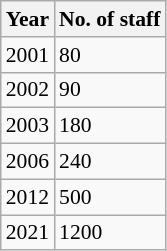<table class="wikitable sortable" style="font-size: 90%">
<tr>
<th>Year</th>
<th>No. of staff</th>
</tr>
<tr>
<td>2001</td>
<td>80</td>
</tr>
<tr>
<td>2002</td>
<td>90</td>
</tr>
<tr>
<td>2003</td>
<td>180</td>
</tr>
<tr>
<td>2006</td>
<td>240</td>
</tr>
<tr>
<td>2012</td>
<td>500</td>
</tr>
<tr>
<td>2021</td>
<td>1200</td>
</tr>
</table>
